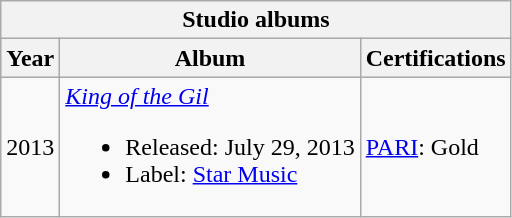<table class="wikitable">
<tr>
<th colspan="5">Studio albums </th>
</tr>
<tr style="background:#ccc; text-align:center;"|>
<th>Year</th>
<th>Album</th>
<th>Certifications</th>
</tr>
<tr>
<td>2013</td>
<td><em><a href='#'>King of the Gil</a></em><br><ul><li>Released: July 29, 2013</li><li>Label: <a href='#'>Star Music</a></li></ul></td>
<td><a href='#'>PARI</a>: Gold</td>
</tr>
</table>
